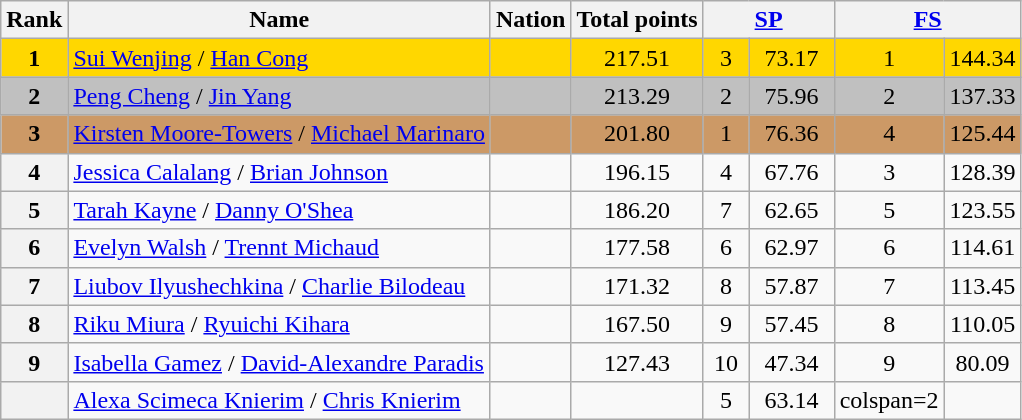<table class="wikitable sortable">
<tr>
<th>Rank</th>
<th>Name</th>
<th>Nation</th>
<th>Total points</th>
<th colspan="2" width="80px"><a href='#'>SP</a></th>
<th colspan="2" width="80px"><a href='#'>FS</a></th>
</tr>
<tr bgcolor="gold">
<td align="center"><strong>1</strong></td>
<td><a href='#'>Sui Wenjing</a> / <a href='#'>Han Cong</a></td>
<td></td>
<td align="center">217.51</td>
<td align="center">3</td>
<td align="center">73.17</td>
<td align="center">1</td>
<td align="center">144.34</td>
</tr>
<tr bgcolor="silver">
<td align="center"><strong>2</strong></td>
<td><a href='#'>Peng Cheng</a> / <a href='#'>Jin Yang</a></td>
<td></td>
<td align="center">213.29</td>
<td align="center">2</td>
<td align="center">75.96</td>
<td align="center">2</td>
<td align="center">137.33</td>
</tr>
<tr bgcolor="cc9966">
<td align="center"><strong>3</strong></td>
<td><a href='#'>Kirsten Moore-Towers</a> / <a href='#'>Michael Marinaro</a></td>
<td></td>
<td align="center">201.80</td>
<td align="center">1</td>
<td align="center">76.36</td>
<td align="center">4</td>
<td align="center">125.44</td>
</tr>
<tr>
<th>4</th>
<td><a href='#'>Jessica Calalang</a> / <a href='#'>Brian Johnson</a></td>
<td></td>
<td align="center">196.15</td>
<td align="center">4</td>
<td align="center">67.76</td>
<td align="center">3</td>
<td align="center">128.39</td>
</tr>
<tr>
<th>5</th>
<td><a href='#'>Tarah Kayne</a> / <a href='#'>Danny O'Shea</a></td>
<td></td>
<td align="center">186.20</td>
<td align="center">7</td>
<td align="center">62.65</td>
<td align="center">5</td>
<td align="center">123.55</td>
</tr>
<tr>
<th>6</th>
<td><a href='#'>Evelyn Walsh</a> / <a href='#'>Trennt Michaud</a></td>
<td></td>
<td align="center">177.58</td>
<td align="center">6</td>
<td align="center">62.97</td>
<td align="center">6</td>
<td align="center">114.61</td>
</tr>
<tr>
<th>7</th>
<td><a href='#'>Liubov Ilyushechkina</a> / <a href='#'>Charlie Bilodeau</a></td>
<td></td>
<td align="center">171.32</td>
<td align="center">8</td>
<td align="center">57.87</td>
<td align="center">7</td>
<td align="center">113.45</td>
</tr>
<tr>
<th>8</th>
<td><a href='#'>Riku Miura</a> / <a href='#'>Ryuichi Kihara</a></td>
<td></td>
<td align="center">167.50</td>
<td align="center">9</td>
<td align="center">57.45</td>
<td align="center">8</td>
<td align="center">110.05</td>
</tr>
<tr>
<th>9</th>
<td><a href='#'>Isabella Gamez</a> / <a href='#'>David-Alexandre Paradis</a></td>
<td></td>
<td align="center">127.43</td>
<td align="center">10</td>
<td align="center">47.34</td>
<td align="center">9</td>
<td align="center">80.09</td>
</tr>
<tr>
<th></th>
<td><a href='#'>Alexa Scimeca Knierim</a> / <a href='#'>Chris Knierim</a></td>
<td></td>
<td></td>
<td align="center">5</td>
<td align="center">63.14</td>
<td>colspan=2 </td>
</tr>
</table>
